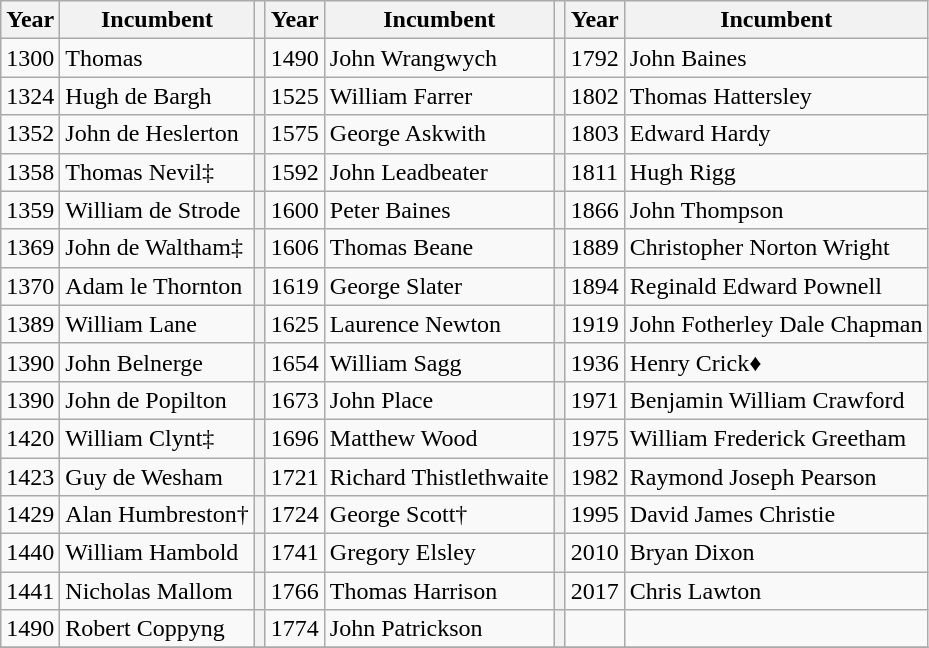<table class="wikitable">
<tr>
<th>Year</th>
<th>Incumbent</th>
<th></th>
<th>Year</th>
<th>Incumbent</th>
<th></th>
<th>Year</th>
<th>Incumbent</th>
</tr>
<tr>
<td>1300</td>
<td>Thomas</td>
<th></th>
<td>1490</td>
<td>John Wrangwych</td>
<th></th>
<td>1792</td>
<td>John Baines</td>
</tr>
<tr>
<td>1324</td>
<td>Hugh de Bargh</td>
<th></th>
<td>1525</td>
<td>William Farrer</td>
<th></th>
<td>1802</td>
<td>Thomas Hattersley</td>
</tr>
<tr>
<td>1352</td>
<td>John de Heslerton</td>
<th></th>
<td>1575</td>
<td>George Askwith</td>
<th></th>
<td>1803</td>
<td>Edward Hardy</td>
</tr>
<tr>
<td>1358</td>
<td>Thomas Nevil‡</td>
<th></th>
<td>1592</td>
<td>John Leadbeater</td>
<th></th>
<td>1811</td>
<td>Hugh Rigg</td>
</tr>
<tr>
<td>1359</td>
<td>William de Strode</td>
<th></th>
<td>1600</td>
<td>Peter Baines</td>
<th></th>
<td>1866</td>
<td>John Thompson</td>
</tr>
<tr>
<td>1369</td>
<td>John de Waltham‡</td>
<th></th>
<td>1606</td>
<td>Thomas Beane</td>
<th></th>
<td>1889</td>
<td>Christopher Norton Wright</td>
</tr>
<tr>
<td>1370</td>
<td>Adam le Thornton</td>
<th></th>
<td>1619</td>
<td>George Slater</td>
<th></th>
<td>1894</td>
<td>Reginald Edward Pownell</td>
</tr>
<tr>
<td>1389</td>
<td>William Lane</td>
<th></th>
<td>1625</td>
<td>Laurence Newton</td>
<th></th>
<td>1919</td>
<td>John Fotherley Dale Chapman</td>
</tr>
<tr>
<td>1390</td>
<td>John Belnerge</td>
<th></th>
<td>1654</td>
<td>William Sagg</td>
<th></th>
<td>1936</td>
<td>Henry Crick♦</td>
</tr>
<tr>
<td>1390</td>
<td>John de Popilton</td>
<th></th>
<td>1673</td>
<td>John Place</td>
<th></th>
<td>1971</td>
<td>Benjamin William Crawford</td>
</tr>
<tr>
<td>1420</td>
<td>William Clynt‡</td>
<th></th>
<td>1696</td>
<td>Matthew Wood</td>
<th></th>
<td>1975</td>
<td>William Frederick Greetham</td>
</tr>
<tr>
<td>1423</td>
<td>Guy de Wesham</td>
<th></th>
<td>1721</td>
<td>Richard Thistlethwaite</td>
<th></th>
<td>1982</td>
<td>Raymond Joseph Pearson</td>
</tr>
<tr>
<td>1429</td>
<td>Alan Humbreston†</td>
<th></th>
<td>1724</td>
<td>George Scott†</td>
<th></th>
<td>1995</td>
<td>David James Christie</td>
</tr>
<tr>
<td>1440</td>
<td>William Hambold</td>
<th></th>
<td>1741</td>
<td>Gregory Elsley</td>
<th></th>
<td>2010</td>
<td>Bryan Dixon</td>
</tr>
<tr>
<td>1441</td>
<td>Nicholas Mallom</td>
<th></th>
<td>1766</td>
<td>Thomas Harrison</td>
<th></th>
<td>2017</td>
<td>Chris Lawton</td>
</tr>
<tr>
<td>1490</td>
<td>Robert Coppyng</td>
<th></th>
<td>1774</td>
<td>John Patrickson</td>
<th></th>
<td></td>
<td></td>
</tr>
<tr>
</tr>
</table>
